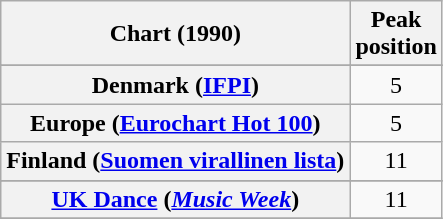<table class="wikitable sortable plainrowheaders" style="text-align:center">
<tr>
<th scope="col">Chart (1990)</th>
<th scope="col">Peak<br>position</th>
</tr>
<tr>
</tr>
<tr>
</tr>
<tr>
<th scope="row">Denmark (<a href='#'>IFPI</a>)</th>
<td>5</td>
</tr>
<tr>
<th scope="row">Europe (<a href='#'>Eurochart Hot 100</a>)</th>
<td>5</td>
</tr>
<tr>
<th scope="row">Finland (<a href='#'>Suomen virallinen lista</a>)</th>
<td>11</td>
</tr>
<tr>
</tr>
<tr>
</tr>
<tr>
</tr>
<tr>
</tr>
<tr>
</tr>
<tr>
</tr>
<tr>
<th scope="row"><a href='#'>UK Dance</a> (<em><a href='#'>Music Week</a></em>)</th>
<td align="center">11</td>
</tr>
<tr>
</tr>
</table>
